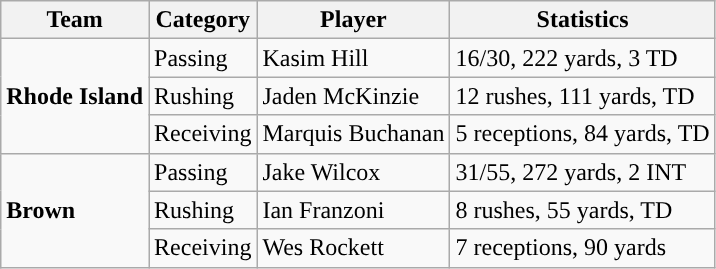<table class="wikitable" style="float: left;">
<tr>
<th>Team</th>
<th>Category</th>
<th>Player</th>
<th>Statistics</th>
</tr>
<tr>
<td rowspan=3><strong>Rhode Island</strong></td>
<td>Passing</td>
<td>Kasim Hill</td>
<td>16/30, 222 yards, 3 TD</td>
</tr>
<tr>
<td>Rushing</td>
<td>Jaden McKinzie</td>
<td>12 rushes, 111 yards, TD</td>
</tr>
<tr>
<td>Receiving</td>
<td>Marquis Buchanan</td>
<td>5 receptions, 84 yards, TD</td>
</tr>
<tr>
<td rowspan=3><strong>Brown</strong></td>
<td>Passing</td>
<td>Jake Wilcox</td>
<td>31/55, 272 yards, 2 INT</td>
</tr>
<tr>
<td>Rushing</td>
<td>Ian Franzoni</td>
<td>8 rushes, 55 yards, TD</td>
</tr>
<tr>
<td>Receiving</td>
<td>Wes Rockett</td>
<td>7 receptions, 90 yards</td>
</tr>
</table>
